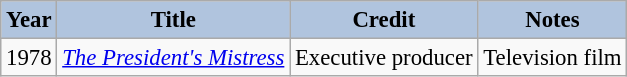<table class="wikitable" style="font-size:95%;">
<tr>
<th style="background:#B0C4DE;">Year</th>
<th style="background:#B0C4DE;">Title</th>
<th style="background:#B0C4DE;">Credit</th>
<th style="background:#B0C4DE;">Notes</th>
</tr>
<tr>
<td>1978</td>
<td><em><a href='#'>The President's Mistress</a></em></td>
<td>Executive producer</td>
<td>Television film</td>
</tr>
</table>
